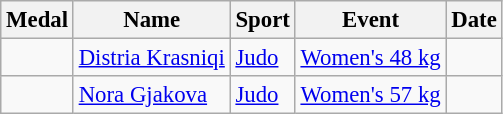<table class="wikitable sortable" style="font-size: 95%;">
<tr>
<th>Medal</th>
<th>Name</th>
<th>Sport</th>
<th>Event</th>
<th>Date</th>
</tr>
<tr>
<td></td>
<td><a href='#'>Distria Krasniqi</a></td>
<td><a href='#'>Judo</a></td>
<td><a href='#'>Women's 48 kg</a></td>
<td></td>
</tr>
<tr>
<td></td>
<td><a href='#'>Nora Gjakova</a></td>
<td><a href='#'>Judo</a></td>
<td><a href='#'>Women's 57 kg</a></td>
<td></td>
</tr>
</table>
